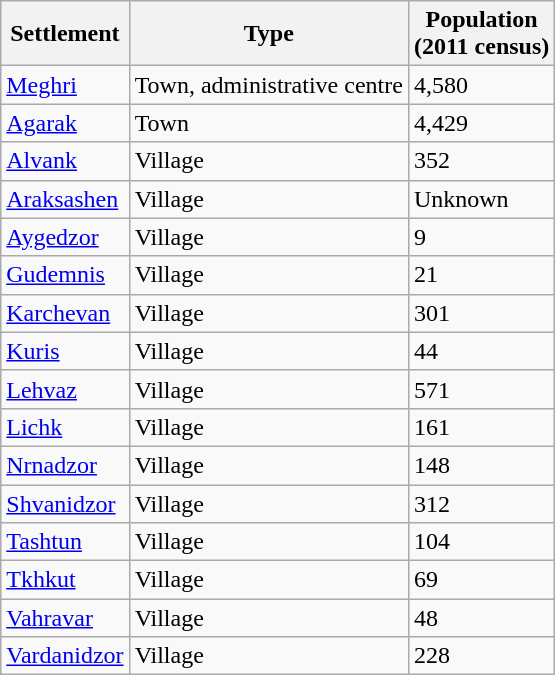<table class="wikitable sortable">
<tr>
<th>Settlement</th>
<th>Type</th>
<th>Population<br>(2011 census)</th>
</tr>
<tr>
<td><a href='#'>Meghri</a></td>
<td>Town, administrative centre</td>
<td>4,580</td>
</tr>
<tr>
<td><a href='#'>Agarak</a></td>
<td>Town</td>
<td>4,429</td>
</tr>
<tr>
<td><a href='#'>Alvank</a></td>
<td>Village</td>
<td>352</td>
</tr>
<tr>
<td><a href='#'>Araksashen</a></td>
<td>Village</td>
<td>Unknown</td>
</tr>
<tr>
<td><a href='#'>Aygedzor</a></td>
<td>Village</td>
<td>9</td>
</tr>
<tr>
<td><a href='#'>Gudemnis</a></td>
<td>Village</td>
<td>21</td>
</tr>
<tr>
<td><a href='#'>Karchevan</a></td>
<td>Village</td>
<td>301</td>
</tr>
<tr>
<td><a href='#'>Kuris</a></td>
<td>Village</td>
<td>44</td>
</tr>
<tr>
<td><a href='#'>Lehvaz</a></td>
<td>Village</td>
<td>571</td>
</tr>
<tr>
<td><a href='#'>Lichk</a></td>
<td>Village</td>
<td>161</td>
</tr>
<tr>
<td><a href='#'>Nrnadzor</a></td>
<td>Village</td>
<td>148</td>
</tr>
<tr>
<td><a href='#'>Shvanidzor</a></td>
<td>Village</td>
<td>312</td>
</tr>
<tr>
<td><a href='#'>Tashtun</a></td>
<td>Village</td>
<td>104</td>
</tr>
<tr>
<td><a href='#'>Tkhkut</a></td>
<td>Village</td>
<td>69</td>
</tr>
<tr>
<td><a href='#'>Vahravar</a></td>
<td>Village</td>
<td>48</td>
</tr>
<tr>
<td><a href='#'>Vardanidzor</a></td>
<td>Village</td>
<td>228</td>
</tr>
</table>
